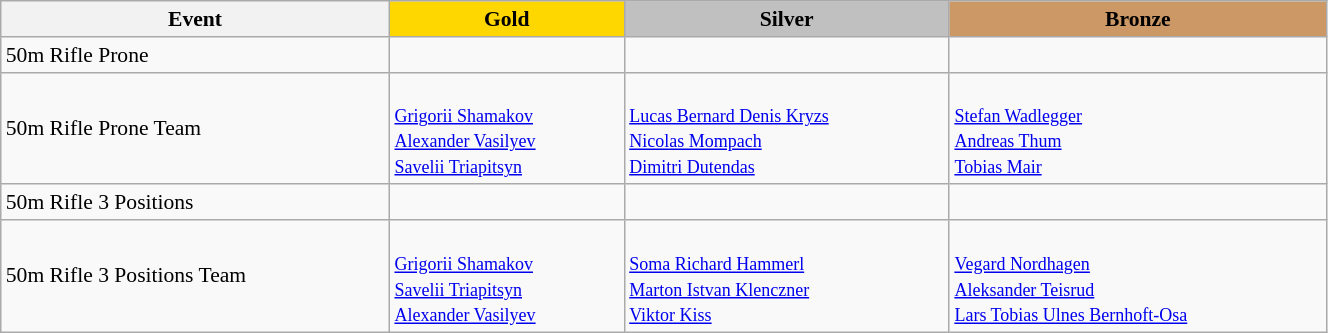<table class="wikitable" width=70% style="font-size:90%; text-align:left;">
<tr align=center>
<th>Event</th>
<td bgcolor=gold><strong>Gold</strong></td>
<td bgcolor=silver><strong>Silver</strong></td>
<td bgcolor=cc9966><strong>Bronze</strong></td>
</tr>
<tr>
<td>50m Rifle Prone</td>
<td></td>
<td></td>
<td></td>
</tr>
<tr>
<td>50m Rifle Prone Team</td>
<td><br><small><a href='#'>Grigorii Shamakov</a><br><a href='#'>Alexander Vasilyev</a><br><a href='#'>Savelii Triapitsyn</a></small></td>
<td><br><small><a href='#'>Lucas Bernard Denis Kryzs</a><br><a href='#'>Nicolas Mompach</a><br><a href='#'>Dimitri Dutendas</a></small></td>
<td><br><small><a href='#'>Stefan Wadlegger</a><br><a href='#'>Andreas Thum</a><br><a href='#'>Tobias Mair</a></small></td>
</tr>
<tr>
<td>50m Rifle 3 Positions</td>
<td></td>
<td></td>
<td></td>
</tr>
<tr>
<td>50m Rifle 3 Positions Team</td>
<td><br><small><a href='#'>Grigorii Shamakov</a><br><a href='#'>Savelii Triapitsyn</a><br><a href='#'>Alexander Vasilyev</a></small></td>
<td><br><small><a href='#'>Soma Richard Hammerl</a><br><a href='#'>Marton Istvan Klenczner</a><br><a href='#'>Viktor Kiss</a></small></td>
<td><br><small><a href='#'>Vegard Nordhagen</a><br><a href='#'>Aleksander Teisrud</a><br><a href='#'>Lars Tobias Ulnes Bernhoft-Osa</a></small></td>
</tr>
</table>
